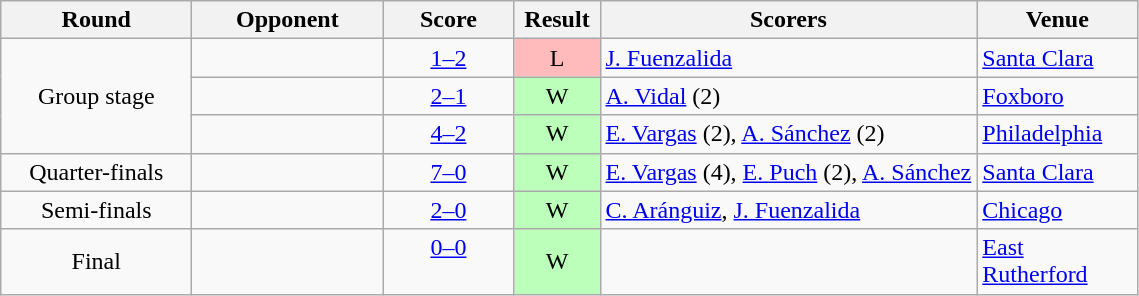<table class="wikitable" style="text-align:left;">
<tr>
<th width=120>Round</th>
<th width=120>Opponent</th>
<th width=80>Score</th>
<th width=50>Result</th>
<th>Scorers</th>
<th width=100>Venue</th>
</tr>
<tr>
<td rowspan="3" align=center>Group stage</td>
<td></td>
<td align=center><a href='#'>1–2</a></td>
<td align=center bgcolor="#ffbbbb">L</td>
<td><a href='#'>J. Fuenzalida</a></td>
<td><a href='#'>Santa Clara</a></td>
</tr>
<tr>
<td></td>
<td align=center><a href='#'>2–1</a></td>
<td align=center bgcolor="#bbffbb">W</td>
<td><a href='#'>A. Vidal</a> (2)</td>
<td><a href='#'>Foxboro</a></td>
</tr>
<tr>
<td></td>
<td align=center><a href='#'>4–2</a></td>
<td align=center bgcolor="#bbffbb">W</td>
<td><a href='#'>E. Vargas</a> (2), <a href='#'>A. Sánchez</a> (2)</td>
<td><a href='#'>Philadelphia</a></td>
</tr>
<tr>
<td align=center>Quarter-finals</td>
<td></td>
<td align=center><a href='#'>7–0</a></td>
<td align=center bgcolor="#bbffbb">W</td>
<td><a href='#'>E. Vargas</a> (4), <a href='#'>E. Puch</a> (2), <a href='#'>A. Sánchez</a></td>
<td><a href='#'>Santa Clara</a></td>
</tr>
<tr>
<td align=center>Semi-finals</td>
<td></td>
<td align=center><a href='#'>2–0</a></td>
<td align=center bgcolor="#bbffbb">W</td>
<td><a href='#'>C. Aránguiz</a>, <a href='#'>J. Fuenzalida</a></td>
<td><a href='#'>Chicago</a></td>
</tr>
<tr>
<td align=center>Final</td>
<td></td>
<td align=center><a href='#'>0–0</a><br><br></td>
<td align=center bgcolor="#bbffbb">W</td>
<td></td>
<td><a href='#'>East Rutherford</a></td>
</tr>
</table>
